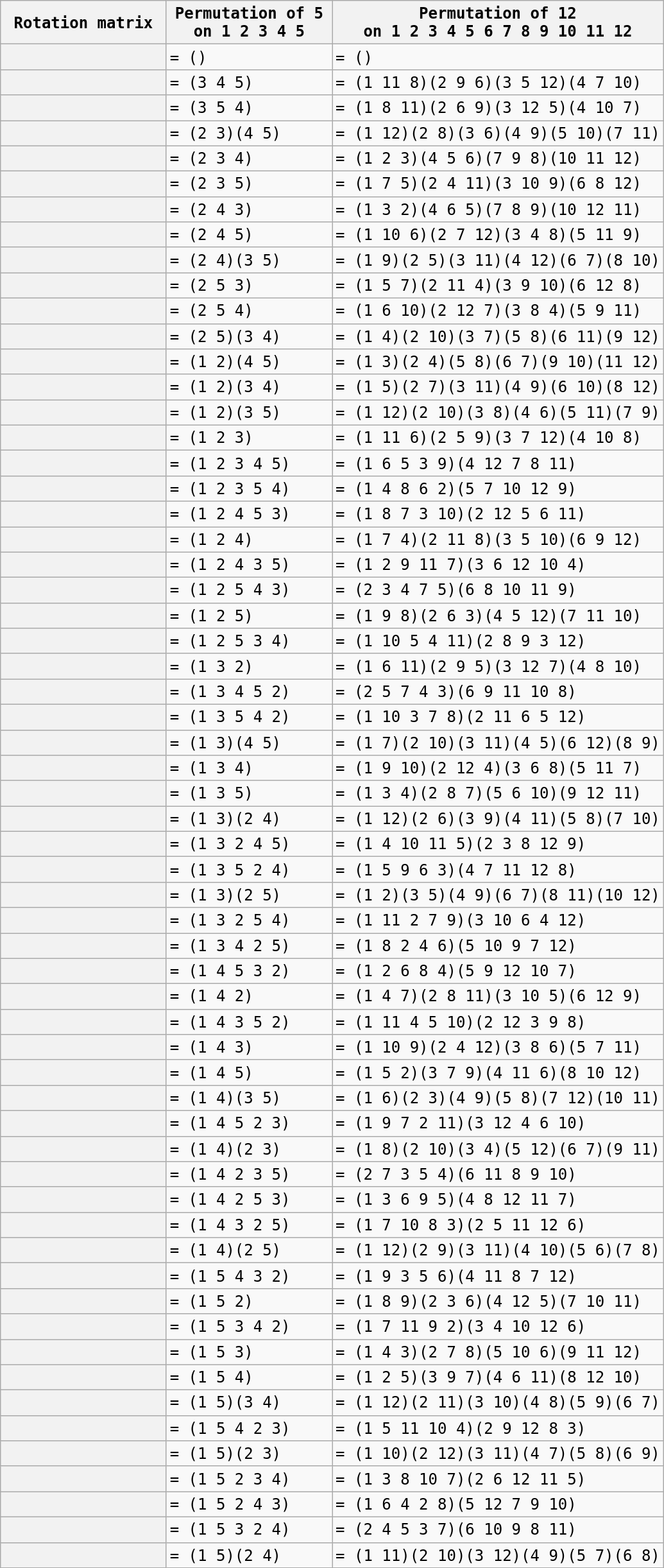<table class="wikitable collapsible collapsed" align='center' style="font-family:'DejaVu Sans Mono','monospace'">
<tr>
<th width="25%">Rotation matrix</th>
<th width="25%">Permutation of 5<br>on 1 2 3 4 5</th>
<th width="50%">Permutation of 12<br>on 1 2 3 4 5 6 7 8 9 10 11 12</th>
</tr>
<tr>
<th></th>
<td> = ()</td>
<td> = ()</td>
</tr>
<tr>
<th></th>
<td> = (3 4 5)</td>
<td> = (1 11 8)(2 9 6)(3 5 12)(4 7 10)</td>
</tr>
<tr>
<th></th>
<td> = (3 5 4)</td>
<td> = (1 8 11)(2 6 9)(3 12 5)(4 10 7)</td>
</tr>
<tr>
<th></th>
<td> = (2 3)(4 5)</td>
<td> = (1 12)(2 8)(3 6)(4 9)(5 10)(7 11)</td>
</tr>
<tr>
<th></th>
<td> = (2 3 4)</td>
<td> = (1 2 3)(4 5 6)(7 9 8)(10 11 12)</td>
</tr>
<tr>
<th></th>
<td> = (2 3 5)</td>
<td> = (1 7 5)(2 4 11)(3 10 9)(6 8 12)</td>
</tr>
<tr>
<th></th>
<td> = (2 4 3)</td>
<td> = (1 3 2)(4 6 5)(7 8 9)(10 12 11)</td>
</tr>
<tr>
<th></th>
<td> = (2 4 5)</td>
<td> = (1 10 6)(2 7 12)(3 4 8)(5 11 9)</td>
</tr>
<tr>
<th></th>
<td> = (2 4)(3 5)</td>
<td> = (1 9)(2 5)(3 11)(4 12)(6 7)(8 10)</td>
</tr>
<tr>
<th></th>
<td> = (2 5 3)</td>
<td> = (1 5 7)(2 11 4)(3 9 10)(6 12 8)</td>
</tr>
<tr>
<th></th>
<td> = (2 5 4)</td>
<td> = (1 6 10)(2 12 7)(3 8 4)(5 9 11)</td>
</tr>
<tr>
<th></th>
<td> = (2 5)(3 4)</td>
<td> = (1 4)(2 10)(3 7)(5 8)(6 11)(9 12)</td>
</tr>
<tr>
<th></th>
<td> = (1 2)(4 5)</td>
<td> = (1 3)(2 4)(5 8)(6 7)(9 10)(11 12)</td>
</tr>
<tr>
<th></th>
<td> = (1 2)(3 4)</td>
<td> = (1 5)(2 7)(3 11)(4 9)(6 10)(8 12)</td>
</tr>
<tr>
<th></th>
<td> = (1 2)(3 5)</td>
<td> = (1 12)(2 10)(3 8)(4 6)(5 11)(7 9)</td>
</tr>
<tr>
<th></th>
<td> = (1 2 3)</td>
<td> = (1 11 6)(2 5 9)(3 7 12)(4 10 8)</td>
</tr>
<tr>
<th></th>
<td> = (1 2 3 4 5)</td>
<td> = (1 6 5 3 9)(4 12 7 8 11)</td>
</tr>
<tr>
<th></th>
<td> = (1 2 3 5 4)</td>
<td> = (1 4 8 6 2)(5 7 10 12 9)</td>
</tr>
<tr>
<th></th>
<td> = (1 2 4 5 3)</td>
<td> = (1 8 7 3 10)(2 12 5 6 11)</td>
</tr>
<tr>
<th></th>
<td> = (1 2 4)</td>
<td> = (1 7 4)(2 11 8)(3 5 10)(6 9 12)</td>
</tr>
<tr>
<th></th>
<td> = (1 2 4 3 5)</td>
<td> = (1 2 9 11 7)(3 6 12 10 4)</td>
</tr>
<tr>
<th></th>
<td> = (1 2 5 4 3)</td>
<td> = (2 3 4 7 5)(6 8 10 11 9)</td>
</tr>
<tr>
<th></th>
<td> = (1 2 5)</td>
<td> = (1 9 8)(2 6 3)(4 5 12)(7 11 10)</td>
</tr>
<tr>
<th></th>
<td> = (1 2 5 3 4)</td>
<td> = (1 10 5 4 11)(2 8 9 3 12)</td>
</tr>
<tr>
<th></th>
<td> = (1 3 2)</td>
<td> = (1 6 11)(2 9 5)(3 12 7)(4 8 10)</td>
</tr>
<tr>
<th></th>
<td> = (1 3 4 5 2)</td>
<td> = (2 5 7 4 3)(6 9 11 10 8)</td>
</tr>
<tr>
<th></th>
<td> = (1 3 5 4 2)</td>
<td> = (1 10 3 7 8)(2 11 6 5 12)</td>
</tr>
<tr>
<th></th>
<td> = (1 3)(4 5)</td>
<td> = (1 7)(2 10)(3 11)(4 5)(6 12)(8 9)</td>
</tr>
<tr>
<th></th>
<td> = (1 3 4)</td>
<td> = (1 9 10)(2 12 4)(3 6 8)(5 11 7)</td>
</tr>
<tr>
<th></th>
<td> = (1 3 5)</td>
<td> = (1 3 4)(2 8 7)(5 6 10)(9 12 11)</td>
</tr>
<tr>
<th></th>
<td> = (1 3)(2 4)</td>
<td> = (1 12)(2 6)(3 9)(4 11)(5 8)(7 10)</td>
</tr>
<tr>
<th></th>
<td> = (1 3 2 4 5)</td>
<td> = (1 4 10 11 5)(2 3 8 12 9)</td>
</tr>
<tr>
<th></th>
<td> = (1 3 5 2 4)</td>
<td> = (1 5 9 6 3)(4 7 11 12 8)</td>
</tr>
<tr>
<th></th>
<td> = (1 3)(2 5)</td>
<td> = (1 2)(3 5)(4 9)(6 7)(8 11)(10 12)</td>
</tr>
<tr>
<th></th>
<td> = (1 3 2 5 4)</td>
<td> = (1 11 2 7 9)(3 10 6 4 12)</td>
</tr>
<tr>
<th></th>
<td> = (1 3 4 2 5)</td>
<td> = (1 8 2 4 6)(5 10 9 7 12)</td>
</tr>
<tr>
<th></th>
<td> = (1 4 5 3 2)</td>
<td> = (1 2 6 8 4)(5 9 12 10 7)</td>
</tr>
<tr>
<th></th>
<td> = (1 4 2)</td>
<td> = (1 4 7)(2 8 11)(3 10 5)(6 12 9)</td>
</tr>
<tr>
<th></th>
<td> = (1 4 3 5 2)</td>
<td> = (1 11 4 5 10)(2 12 3 9 8)</td>
</tr>
<tr>
<th></th>
<td> = (1 4 3)</td>
<td> = (1 10 9)(2 4 12)(3 8 6)(5 7 11)</td>
</tr>
<tr>
<th></th>
<td> = (1 4 5)</td>
<td> = (1 5 2)(3 7 9)(4 11 6)(8 10 12)</td>
</tr>
<tr>
<th></th>
<td> = (1 4)(3 5)</td>
<td> = (1 6)(2 3)(4 9)(5 8)(7 12)(10 11)</td>
</tr>
<tr>
<th></th>
<td> = (1 4 5 2 3)</td>
<td> = (1 9 7 2 11)(3 12 4 6 10)</td>
</tr>
<tr>
<th></th>
<td> = (1 4)(2 3)</td>
<td> = (1 8)(2 10)(3 4)(5 12)(6 7)(9 11)</td>
</tr>
<tr>
<th></th>
<td> = (1 4 2 3 5)</td>
<td> = (2 7 3 5 4)(6 11 8 9 10)</td>
</tr>
<tr>
<th></th>
<td> = (1 4 2 5 3)</td>
<td> = (1 3 6 9 5)(4 8 12 11 7)</td>
</tr>
<tr>
<th></th>
<td> = (1 4 3 2 5)</td>
<td> = (1 7 10 8 3)(2 5 11 12 6)</td>
</tr>
<tr>
<th></th>
<td> = (1 4)(2 5)</td>
<td> = (1 12)(2 9)(3 11)(4 10)(5 6)(7 8)</td>
</tr>
<tr>
<th></th>
<td> = (1 5 4 3 2)</td>
<td> = (1 9 3 5 6)(4 11 8 7 12)</td>
</tr>
<tr>
<th></th>
<td> = (1 5 2)</td>
<td> = (1 8 9)(2 3 6)(4 12 5)(7 10 11)</td>
</tr>
<tr>
<th></th>
<td> = (1 5 3 4 2)</td>
<td> = (1 7 11 9 2)(3 4 10 12 6)</td>
</tr>
<tr>
<th></th>
<td> = (1 5 3)</td>
<td> = (1 4 3)(2 7 8)(5 10 6)(9 11 12)</td>
</tr>
<tr>
<th></th>
<td> = (1 5 4)</td>
<td> = (1 2 5)(3 9 7)(4 6 11)(8 12 10)</td>
</tr>
<tr>
<th></th>
<td> = (1 5)(3 4)</td>
<td> = (1 12)(2 11)(3 10)(4 8)(5 9)(6 7)</td>
</tr>
<tr>
<th></th>
<td> = (1 5 4 2 3)</td>
<td> = (1 5 11 10 4)(2 9 12 8 3)</td>
</tr>
<tr>
<th></th>
<td> = (1 5)(2 3)</td>
<td> = (1 10)(2 12)(3 11)(4 7)(5 8)(6 9)</td>
</tr>
<tr>
<th></th>
<td> = (1 5 2 3 4)</td>
<td> = (1 3 8 10 7)(2 6 12 11 5)</td>
</tr>
<tr>
<th></th>
<td> = (1 5 2 4 3)</td>
<td> = (1 6 4 2 8)(5 12 7 9 10)</td>
</tr>
<tr>
<th></th>
<td> = (1 5 3 2 4)</td>
<td> = (2 4 5 3 7)(6 10 9 8 11)</td>
</tr>
<tr>
<th></th>
<td> = (1 5)(2 4)</td>
<td> = (1 11)(2 10)(3 12)(4 9)(5 7)(6 8)</td>
</tr>
</table>
